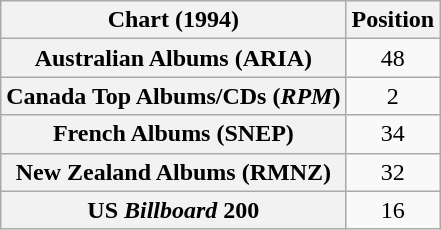<table class="wikitable sortable plainrowheaders" style="text-align:center">
<tr>
<th scope="col">Chart (1994)</th>
<th scope="col">Position</th>
</tr>
<tr>
<th scope="row">Australian Albums (ARIA)</th>
<td>48</td>
</tr>
<tr>
<th scope="row">Canada Top Albums/CDs (<em>RPM</em>)</th>
<td>2</td>
</tr>
<tr>
<th scope="row">French Albums (SNEP)</th>
<td>34</td>
</tr>
<tr>
<th scope="row">New Zealand Albums (RMNZ)</th>
<td>32</td>
</tr>
<tr>
<th scope="row">US <em>Billboard</em> 200</th>
<td>16</td>
</tr>
</table>
